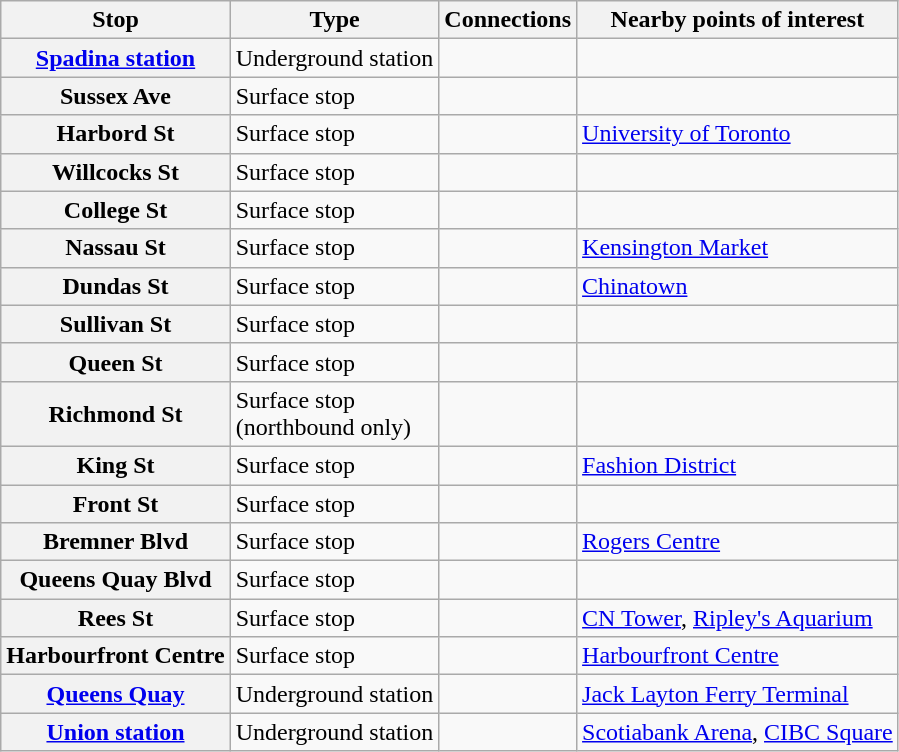<table class="wikitable plainrowheaders">
<tr>
<th>Stop</th>
<th>Type</th>
<th>Connections</th>
<th>Nearby points of interest</th>
</tr>
<tr>
<th scope="row"><a href='#'>Spadina station</a></th>
<td>Underground station</td>
<td></td>
<td></td>
</tr>
<tr>
<th scope="row">Sussex Ave</th>
<td>Surface stop</td>
<td></td>
<td></td>
</tr>
<tr>
<th scope="row">Harbord St</th>
<td>Surface stop</td>
<td></td>
<td><a href='#'>University of Toronto</a></td>
</tr>
<tr>
<th scope="row">Willcocks St</th>
<td>Surface stop</td>
<td></td>
<td></td>
</tr>
<tr>
<th scope="row">College St</th>
<td>Surface stop</td>
<td></td>
<td></td>
</tr>
<tr>
<th scope="row">Nassau St</th>
<td>Surface stop</td>
<td></td>
<td><a href='#'>Kensington Market</a></td>
</tr>
<tr>
<th scope="row">Dundas St</th>
<td>Surface stop</td>
<td></td>
<td><a href='#'>Chinatown</a></td>
</tr>
<tr>
<th scope="row">Sullivan St</th>
<td>Surface stop</td>
<td></td>
<td></td>
</tr>
<tr>
<th scope="row">Queen St</th>
<td>Surface stop</td>
<td></td>
<td></td>
</tr>
<tr>
<th scope="row">Richmond St</th>
<td>Surface stop<br>(northbound only)</td>
<td></td>
<td></td>
</tr>
<tr>
<th scope="row">King St</th>
<td>Surface stop</td>
<td></td>
<td><a href='#'>Fashion District</a></td>
</tr>
<tr>
<th scope="row">Front St</th>
<td>Surface stop</td>
<td></td>
<td></td>
</tr>
<tr>
<th scope="row">Bremner Blvd</th>
<td>Surface stop</td>
<td></td>
<td><a href='#'>Rogers Centre</a></td>
</tr>
<tr>
<th scope="row">Queens Quay Blvd</th>
<td>Surface stop</td>
<td></td>
<td></td>
</tr>
<tr>
<th scope="row">Rees St</th>
<td>Surface stop</td>
<td></td>
<td><a href='#'>CN Tower</a>, <a href='#'>Ripley's Aquarium</a></td>
</tr>
<tr>
<th scope="row">Harbourfront Centre</th>
<td>Surface stop</td>
<td></td>
<td><a href='#'>Harbourfront Centre</a></td>
</tr>
<tr>
<th scope="row"><a href='#'>Queens Quay</a></th>
<td>Underground station</td>
<td></td>
<td><a href='#'>Jack Layton Ferry Terminal</a></td>
</tr>
<tr>
<th scope="row"><a href='#'>Union station</a></th>
<td>Underground station</td>
<td></td>
<td><a href='#'>Scotiabank Arena</a>, <a href='#'>CIBC Square</a></td>
</tr>
</table>
